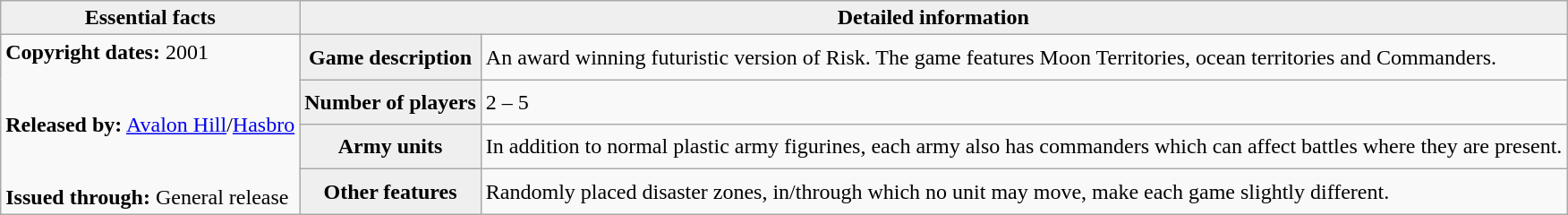<table class="wikitable">
<tr>
<th style="background:#efefef;">Essential facts</th>
<th style="background:#efefef;" colspan=2>Detailed information</th>
</tr>
<tr>
<td rowspan=4><strong>Copyright dates:</strong> 2001<br><br><br> <strong>Released by:</strong> <a href='#'>Avalon Hill</a>/<a href='#'>Hasbro</a> <br><br><br> <strong>Issued through:</strong> General release</td>
<th style="background:#efefef;">Game description</th>
<td>An award winning futuristic version of Risk. The game features Moon Territories, ocean territories and Commanders.</td>
</tr>
<tr>
<th style="background:#efefef;">Number of players</th>
<td>2 – 5</td>
</tr>
<tr>
<th style="background:#efefef;">Army units</th>
<td>In addition to normal plastic army figurines, each army also has commanders which can affect battles where they are present.</td>
</tr>
<tr>
<th style="background:#efefef;">Other features</th>
<td>Randomly placed disaster zones, in/through which no unit may move, make each game slightly different.</td>
</tr>
</table>
